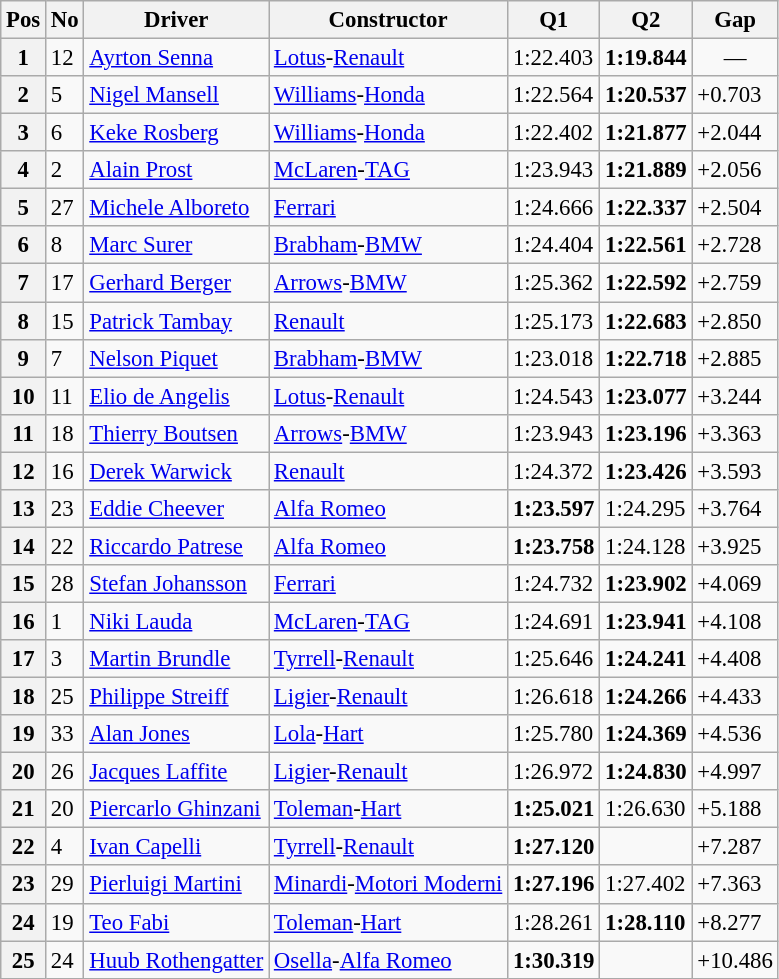<table class="wikitable sortable" style="font-size: 95%;">
<tr>
<th>Pos</th>
<th>No</th>
<th>Driver</th>
<th>Constructor</th>
<th>Q1</th>
<th>Q2</th>
<th>Gap</th>
</tr>
<tr>
<th>1</th>
<td>12</td>
<td> <a href='#'>Ayrton Senna</a></td>
<td><a href='#'>Lotus</a>-<a href='#'>Renault</a></td>
<td>1:22.403</td>
<td><strong>1:19.844</strong></td>
<td style="text-align: center">—</td>
</tr>
<tr>
<th>2</th>
<td>5</td>
<td> <a href='#'>Nigel Mansell</a></td>
<td><a href='#'>Williams</a>-<a href='#'>Honda</a></td>
<td>1:22.564</td>
<td><strong>1:20.537</strong></td>
<td>+0.703</td>
</tr>
<tr>
<th>3</th>
<td>6</td>
<td> <a href='#'>Keke Rosberg</a></td>
<td><a href='#'>Williams</a>-<a href='#'>Honda</a></td>
<td>1:22.402</td>
<td><strong>1:21.877</strong></td>
<td>+2.044</td>
</tr>
<tr>
<th>4</th>
<td>2</td>
<td> <a href='#'>Alain Prost</a></td>
<td><a href='#'>McLaren</a>-<a href='#'>TAG</a></td>
<td>1:23.943</td>
<td><strong>1:21.889</strong></td>
<td>+2.056</td>
</tr>
<tr>
<th>5</th>
<td>27</td>
<td> <a href='#'>Michele Alboreto</a></td>
<td><a href='#'>Ferrari</a></td>
<td>1:24.666</td>
<td><strong>1:22.337</strong></td>
<td>+2.504</td>
</tr>
<tr>
<th>6</th>
<td>8</td>
<td> <a href='#'>Marc Surer</a></td>
<td><a href='#'>Brabham</a>-<a href='#'>BMW</a></td>
<td>1:24.404</td>
<td><strong>1:22.561</strong></td>
<td>+2.728</td>
</tr>
<tr>
<th>7</th>
<td>17</td>
<td> <a href='#'>Gerhard Berger</a></td>
<td><a href='#'>Arrows</a>-<a href='#'>BMW</a></td>
<td>1:25.362</td>
<td><strong>1:22.592</strong></td>
<td>+2.759</td>
</tr>
<tr>
<th>8</th>
<td>15</td>
<td> <a href='#'>Patrick Tambay</a></td>
<td><a href='#'>Renault</a></td>
<td>1:25.173</td>
<td><strong>1:22.683</strong></td>
<td>+2.850</td>
</tr>
<tr>
<th>9</th>
<td>7</td>
<td> <a href='#'>Nelson Piquet</a></td>
<td><a href='#'>Brabham</a>-<a href='#'>BMW</a></td>
<td>1:23.018</td>
<td><strong>1:22.718</strong></td>
<td>+2.885</td>
</tr>
<tr>
<th>10</th>
<td>11</td>
<td> <a href='#'>Elio de Angelis</a></td>
<td><a href='#'>Lotus</a>-<a href='#'>Renault</a></td>
<td>1:24.543</td>
<td><strong>1:23.077</strong></td>
<td>+3.244</td>
</tr>
<tr>
<th>11</th>
<td>18</td>
<td> <a href='#'>Thierry Boutsen</a></td>
<td><a href='#'>Arrows</a>-<a href='#'>BMW</a></td>
<td>1:23.943</td>
<td><strong>1:23.196</strong></td>
<td>+3.363</td>
</tr>
<tr>
<th>12</th>
<td>16</td>
<td> <a href='#'>Derek Warwick</a></td>
<td><a href='#'>Renault</a></td>
<td>1:24.372</td>
<td><strong>1:23.426</strong></td>
<td>+3.593</td>
</tr>
<tr>
<th>13</th>
<td>23</td>
<td> <a href='#'>Eddie Cheever</a></td>
<td><a href='#'>Alfa Romeo</a></td>
<td><strong>1:23.597</strong></td>
<td>1:24.295</td>
<td>+3.764</td>
</tr>
<tr>
<th>14</th>
<td>22</td>
<td> <a href='#'>Riccardo Patrese</a></td>
<td><a href='#'>Alfa Romeo</a></td>
<td><strong>1:23.758</strong></td>
<td>1:24.128</td>
<td>+3.925</td>
</tr>
<tr>
<th>15</th>
<td>28</td>
<td> <a href='#'>Stefan Johansson</a></td>
<td><a href='#'>Ferrari</a></td>
<td>1:24.732</td>
<td><strong>1:23.902</strong></td>
<td>+4.069</td>
</tr>
<tr>
<th>16</th>
<td>1</td>
<td> <a href='#'>Niki Lauda</a></td>
<td><a href='#'>McLaren</a>-<a href='#'>TAG</a></td>
<td>1:24.691</td>
<td><strong>1:23.941</strong></td>
<td>+4.108</td>
</tr>
<tr>
<th>17</th>
<td>3</td>
<td> <a href='#'>Martin Brundle</a></td>
<td><a href='#'>Tyrrell</a>-<a href='#'>Renault</a></td>
<td>1:25.646</td>
<td><strong>1:24.241</strong></td>
<td>+4.408</td>
</tr>
<tr>
<th>18</th>
<td>25</td>
<td> <a href='#'>Philippe Streiff</a></td>
<td><a href='#'>Ligier</a>-<a href='#'>Renault</a></td>
<td>1:26.618</td>
<td><strong>1:24.266</strong></td>
<td>+4.433</td>
</tr>
<tr>
<th>19</th>
<td>33</td>
<td> <a href='#'>Alan Jones</a></td>
<td><a href='#'>Lola</a>-<a href='#'>Hart</a></td>
<td>1:25.780</td>
<td><strong>1:24.369</strong></td>
<td>+4.536</td>
</tr>
<tr>
<th>20</th>
<td>26</td>
<td> <a href='#'>Jacques Laffite</a></td>
<td><a href='#'>Ligier</a>-<a href='#'>Renault</a></td>
<td>1:26.972</td>
<td><strong>1:24.830</strong></td>
<td>+4.997</td>
</tr>
<tr>
<th>21</th>
<td>20</td>
<td> <a href='#'>Piercarlo Ghinzani</a></td>
<td><a href='#'>Toleman</a>-<a href='#'>Hart</a></td>
<td><strong>1:25.021</strong></td>
<td>1:26.630</td>
<td>+5.188</td>
</tr>
<tr>
<th>22</th>
<td>4</td>
<td> <a href='#'>Ivan Capelli</a></td>
<td><a href='#'>Tyrrell</a>-<a href='#'>Renault</a></td>
<td><strong>1:27.120</strong></td>
<td></td>
<td>+7.287</td>
</tr>
<tr>
<th>23</th>
<td>29</td>
<td> <a href='#'>Pierluigi Martini</a></td>
<td><a href='#'>Minardi</a>-<a href='#'>Motori Moderni</a></td>
<td><strong>1:27.196</strong></td>
<td>1:27.402</td>
<td>+7.363</td>
</tr>
<tr>
<th>24</th>
<td>19</td>
<td> <a href='#'>Teo Fabi</a></td>
<td><a href='#'>Toleman</a>-<a href='#'>Hart</a></td>
<td>1:28.261</td>
<td><strong>1:28.110</strong></td>
<td>+8.277</td>
</tr>
<tr>
<th>25</th>
<td>24</td>
<td> <a href='#'>Huub Rothengatter</a></td>
<td><a href='#'>Osella</a>-<a href='#'>Alfa Romeo</a></td>
<td><strong>1:30.319</strong></td>
<td></td>
<td>+10.486</td>
</tr>
</table>
